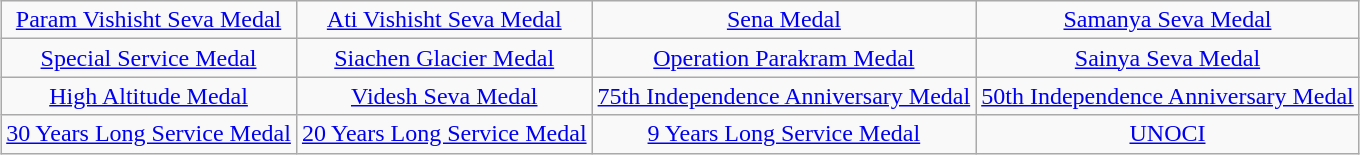<table class="wikitable" style="margin:1em auto; text-align:center;">
<tr>
<td><a href='#'>Param Vishisht Seva Medal</a></td>
<td><a href='#'>Ati Vishisht Seva Medal</a></td>
<td><a href='#'>Sena Medal</a></td>
<td><a href='#'>Samanya Seva Medal</a></td>
</tr>
<tr>
<td><a href='#'>Special Service Medal</a></td>
<td><a href='#'>Siachen Glacier Medal</a></td>
<td><a href='#'>Operation Parakram Medal</a></td>
<td><a href='#'>Sainya Seva Medal</a></td>
</tr>
<tr>
<td><a href='#'>High Altitude Medal</a></td>
<td><a href='#'>Videsh Seva Medal</a></td>
<td><a href='#'>75th Independence Anniversary Medal</a></td>
<td><a href='#'>50th Independence Anniversary Medal</a></td>
</tr>
<tr>
<td><a href='#'>30 Years Long Service Medal</a></td>
<td><a href='#'>20 Years Long Service Medal</a></td>
<td><a href='#'>9 Years Long Service Medal</a></td>
<td><a href='#'>UNOCI</a></td>
</tr>
</table>
